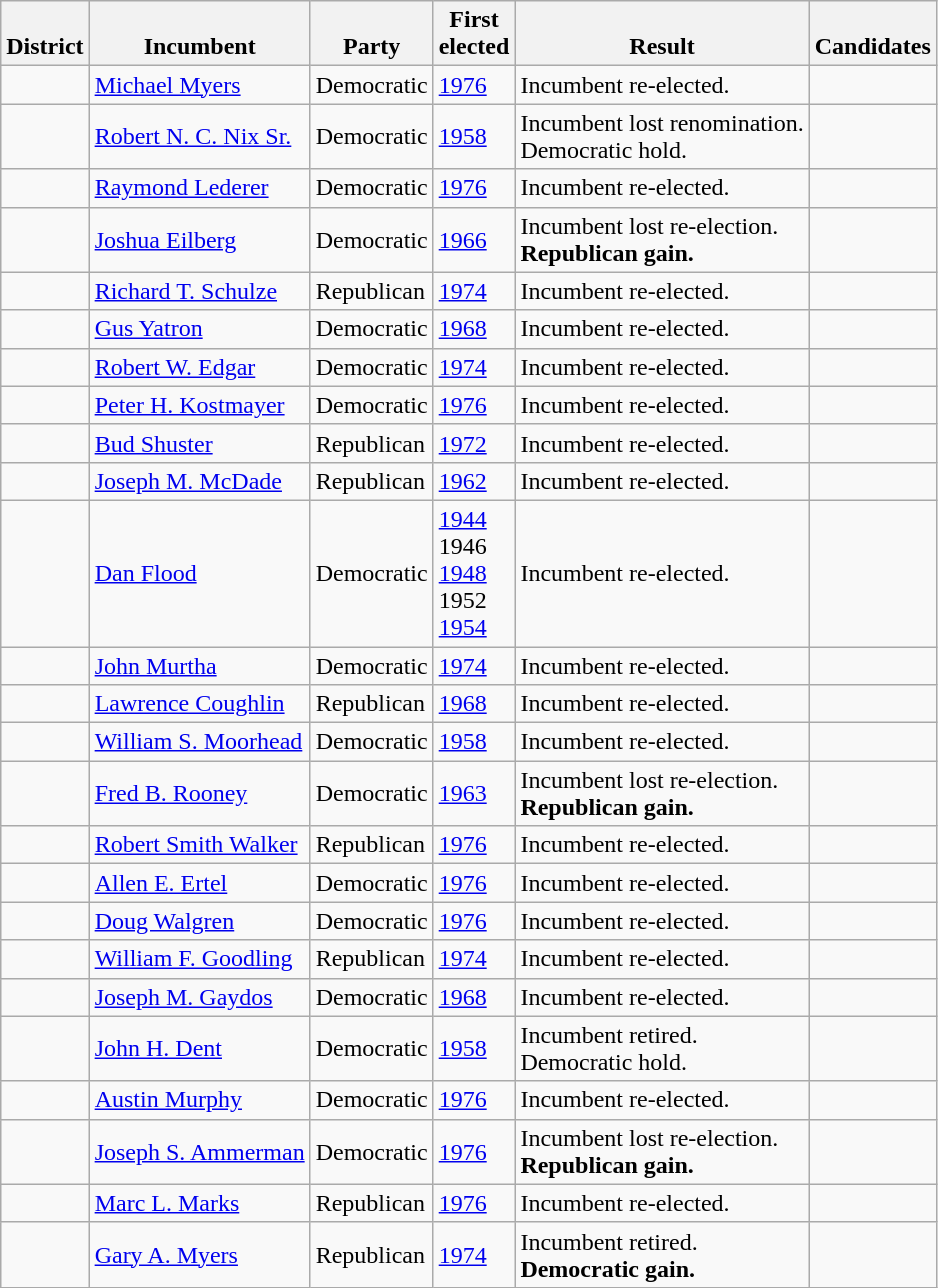<table class=wikitable>
<tr valign=bottom>
<th>District</th>
<th>Incumbent</th>
<th>Party</th>
<th>First<br>elected</th>
<th>Result</th>
<th>Candidates</th>
</tr>
<tr>
<td></td>
<td><a href='#'>Michael Myers</a></td>
<td>Democratic</td>
<td><a href='#'>1976</a></td>
<td>Incumbent re-elected.</td>
<td nowrap></td>
</tr>
<tr>
<td></td>
<td><a href='#'>Robert N. C. Nix Sr.</a></td>
<td>Democratic</td>
<td><a href='#'>1958</a></td>
<td>Incumbent lost renomination.<br>Democratic hold.</td>
<td nowrap></td>
</tr>
<tr>
<td></td>
<td><a href='#'>Raymond Lederer</a></td>
<td>Democratic</td>
<td><a href='#'>1976</a></td>
<td>Incumbent re-elected.</td>
<td nowrap></td>
</tr>
<tr>
<td></td>
<td><a href='#'>Joshua Eilberg</a></td>
<td>Democratic</td>
<td><a href='#'>1966</a></td>
<td>Incumbent lost re-election.<br><strong>Republican gain.</strong></td>
<td nowrap></td>
</tr>
<tr>
<td></td>
<td><a href='#'>Richard T. Schulze</a></td>
<td>Republican</td>
<td><a href='#'>1974</a></td>
<td>Incumbent re-elected.</td>
<td nowrap></td>
</tr>
<tr>
<td></td>
<td><a href='#'>Gus Yatron</a></td>
<td>Democratic</td>
<td><a href='#'>1968</a></td>
<td>Incumbent re-elected.</td>
<td nowrap></td>
</tr>
<tr>
<td></td>
<td><a href='#'>Robert W. Edgar</a></td>
<td>Democratic</td>
<td><a href='#'>1974</a></td>
<td>Incumbent re-elected.</td>
<td nowrap></td>
</tr>
<tr>
<td></td>
<td><a href='#'>Peter H. Kostmayer</a></td>
<td>Democratic</td>
<td><a href='#'>1976</a></td>
<td>Incumbent re-elected.</td>
<td nowrap></td>
</tr>
<tr>
<td></td>
<td><a href='#'>Bud Shuster</a></td>
<td>Republican</td>
<td><a href='#'>1972</a></td>
<td>Incumbent re-elected.</td>
<td nowrap></td>
</tr>
<tr>
<td></td>
<td><a href='#'>Joseph M. McDade</a></td>
<td>Republican</td>
<td><a href='#'>1962</a></td>
<td>Incumbent re-elected.</td>
<td nowrap></td>
</tr>
<tr>
<td></td>
<td><a href='#'>Dan Flood</a></td>
<td>Democratic</td>
<td><a href='#'>1944</a><br>1946 <br><a href='#'>1948</a><br>1952 <br><a href='#'>1954</a></td>
<td>Incumbent re-elected.</td>
<td nowrap></td>
</tr>
<tr>
<td></td>
<td><a href='#'>John Murtha</a></td>
<td>Democratic</td>
<td><a href='#'>1974</a></td>
<td>Incumbent re-elected.</td>
<td nowrap></td>
</tr>
<tr>
<td></td>
<td><a href='#'>Lawrence Coughlin</a></td>
<td>Republican</td>
<td><a href='#'>1968</a></td>
<td>Incumbent re-elected.</td>
<td nowrap></td>
</tr>
<tr>
<td></td>
<td><a href='#'>William S. Moorhead</a></td>
<td>Democratic</td>
<td><a href='#'>1958</a></td>
<td>Incumbent re-elected.</td>
<td nowrap></td>
</tr>
<tr>
<td></td>
<td><a href='#'>Fred B. Rooney</a></td>
<td>Democratic</td>
<td><a href='#'>1963</a></td>
<td>Incumbent lost re-election.<br><strong>Republican gain.</strong></td>
<td nowrap></td>
</tr>
<tr>
<td></td>
<td><a href='#'>Robert Smith Walker</a></td>
<td>Republican</td>
<td><a href='#'>1976</a></td>
<td>Incumbent re-elected.</td>
<td nowrap></td>
</tr>
<tr>
<td></td>
<td><a href='#'>Allen E. Ertel</a></td>
<td>Democratic</td>
<td><a href='#'>1976</a></td>
<td>Incumbent re-elected.</td>
<td nowrap></td>
</tr>
<tr>
<td></td>
<td><a href='#'>Doug Walgren</a></td>
<td>Democratic</td>
<td><a href='#'>1976</a></td>
<td>Incumbent re-elected.</td>
<td nowrap></td>
</tr>
<tr>
<td></td>
<td><a href='#'>William F. Goodling</a></td>
<td>Republican</td>
<td><a href='#'>1974</a></td>
<td>Incumbent re-elected.</td>
<td nowrap></td>
</tr>
<tr>
<td></td>
<td><a href='#'>Joseph M. Gaydos</a></td>
<td>Democratic</td>
<td><a href='#'>1968</a></td>
<td>Incumbent re-elected.</td>
<td nowrap></td>
</tr>
<tr>
<td></td>
<td><a href='#'>John H. Dent</a></td>
<td>Democratic</td>
<td><a href='#'>1958</a></td>
<td>Incumbent retired.<br>Democratic hold.</td>
<td nowrap></td>
</tr>
<tr>
<td></td>
<td><a href='#'>Austin Murphy</a></td>
<td>Democratic</td>
<td><a href='#'>1976</a></td>
<td>Incumbent re-elected.</td>
<td nowrap></td>
</tr>
<tr>
<td></td>
<td><a href='#'>Joseph S. Ammerman</a></td>
<td>Democratic</td>
<td><a href='#'>1976</a></td>
<td>Incumbent lost re-election.<br><strong>Republican gain.</strong></td>
<td nowrap></td>
</tr>
<tr>
<td></td>
<td><a href='#'>Marc L. Marks</a></td>
<td>Republican</td>
<td><a href='#'>1976</a></td>
<td>Incumbent re-elected.</td>
<td nowrap></td>
</tr>
<tr>
<td></td>
<td><a href='#'>Gary A. Myers</a></td>
<td>Republican</td>
<td><a href='#'>1974</a></td>
<td>Incumbent retired.<br><strong>Democratic gain.</strong></td>
<td nowrap></td>
</tr>
</table>
